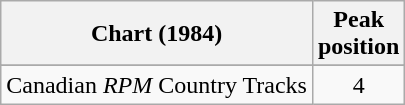<table class="wikitable sortable">
<tr>
<th align="left">Chart (1984)</th>
<th align="center">Peak<br>position</th>
</tr>
<tr>
</tr>
<tr>
<td align="left">Canadian <em>RPM</em> Country Tracks</td>
<td align="center">4</td>
</tr>
</table>
